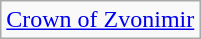<table class="wikitable">
<tr>
<td> <a href='#'>Crown of Zvonimir</a></td>
</tr>
</table>
